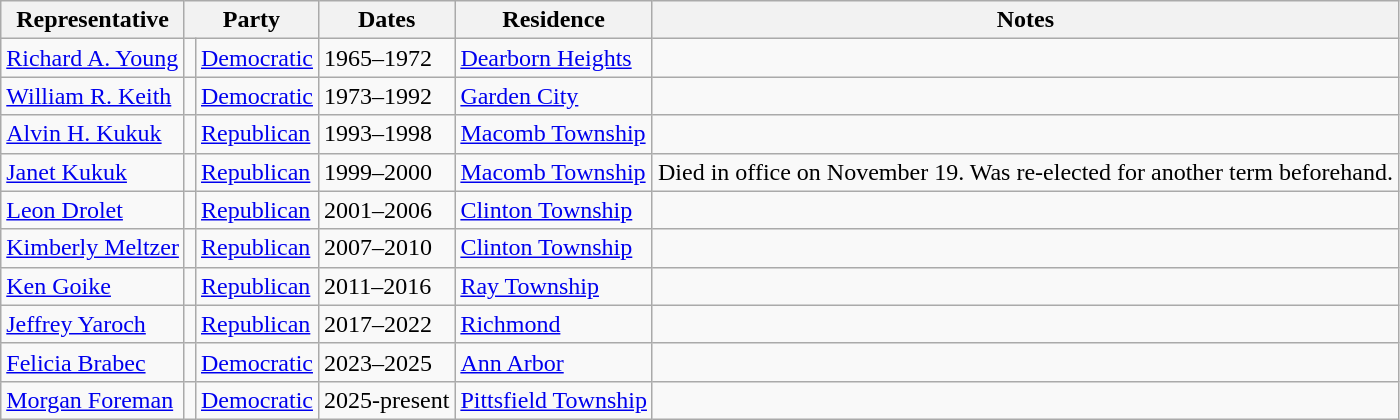<table class=wikitable>
<tr valign=bottom>
<th>Representative</th>
<th colspan="2">Party</th>
<th>Dates</th>
<th>Residence</th>
<th>Notes</th>
</tr>
<tr>
<td><a href='#'>Richard A. Young</a></td>
<td bgcolor=></td>
<td><a href='#'>Democratic</a></td>
<td>1965–1972</td>
<td><a href='#'>Dearborn Heights</a></td>
<td></td>
</tr>
<tr>
<td><a href='#'>William R. Keith</a></td>
<td bgcolor=></td>
<td><a href='#'>Democratic</a></td>
<td>1973–1992</td>
<td><a href='#'>Garden City</a></td>
<td></td>
</tr>
<tr>
<td><a href='#'>Alvin H. Kukuk</a></td>
<td bgcolor=></td>
<td><a href='#'>Republican</a></td>
<td>1993–1998</td>
<td><a href='#'>Macomb Township</a></td>
<td></td>
</tr>
<tr>
<td><a href='#'>Janet Kukuk</a></td>
<td bgcolor=></td>
<td><a href='#'>Republican</a></td>
<td>1999–2000</td>
<td><a href='#'>Macomb Township</a></td>
<td>Died in office on November 19. Was re-elected for another term beforehand.</td>
</tr>
<tr>
<td><a href='#'>Leon Drolet</a></td>
<td bgcolor=></td>
<td><a href='#'>Republican</a></td>
<td>2001–2006</td>
<td><a href='#'>Clinton Township</a></td>
<td></td>
</tr>
<tr>
<td><a href='#'>Kimberly Meltzer</a></td>
<td bgcolor=></td>
<td><a href='#'>Republican</a></td>
<td>2007–2010</td>
<td><a href='#'>Clinton Township</a></td>
<td></td>
</tr>
<tr>
<td><a href='#'>Ken Goike</a></td>
<td bgcolor=></td>
<td><a href='#'>Republican</a></td>
<td>2011–2016</td>
<td><a href='#'>Ray Township</a></td>
<td></td>
</tr>
<tr>
<td><a href='#'>Jeffrey Yaroch</a></td>
<td bgcolor=></td>
<td><a href='#'>Republican</a></td>
<td>2017–2022</td>
<td><a href='#'>Richmond</a></td>
<td></td>
</tr>
<tr>
<td><a href='#'>Felicia Brabec</a></td>
<td bgcolor=></td>
<td><a href='#'>Democratic</a></td>
<td>2023–2025</td>
<td><a href='#'>Ann Arbor</a></td>
<td></td>
</tr>
<tr>
<td><a href='#'>Morgan Foreman</a></td>
<td bgcolor=></td>
<td><a href='#'>Democratic</a></td>
<td>2025-present</td>
<td><a href='#'> Pittsfield Township</a></td>
<td></td>
</tr>
</table>
